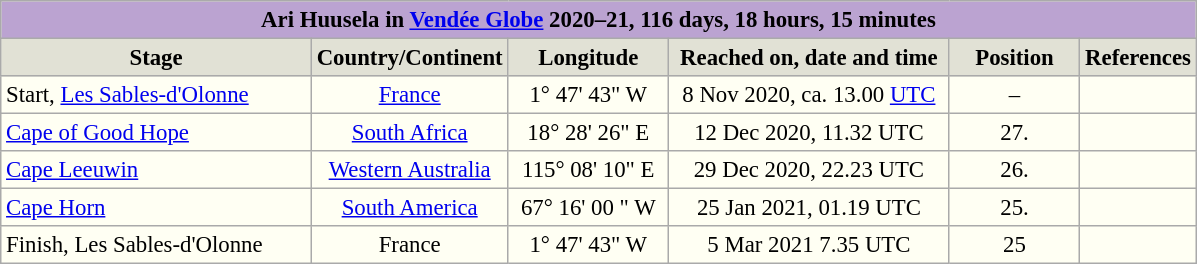<table class="wikitable" style="font-size:95%; text-align:center; background:#FFFFF3">
<tr>
<td style="background:#BBA3D1;" colspan=9><strong>Ari Huusela in <a href='#'>Vendée Globe</a> 2020–21, 116 days, 18 hours, 15 minutes</strong></td>
</tr>
<tr>
<th width=200 style=background:#E1E1D5>Stage</th>
<th width=120 style=background:#E1E1D5>Country/Continent</th>
<th width=100 style=background:#E1E1D5>Longitude</th>
<th width=180 style=background:#E1E1D5>Reached on, date and time</th>
<th width=80 style=background:#E1E1D5>Position</th>
<th width=60 style=background:#E1E1D5>References</th>
</tr>
<tr>
<td align=left>Start, <a href='#'>Les Sables-d'Olonne</a></td>
<td><a href='#'>France</a></td>
<td>1° 47' 43" W</td>
<td>8 Nov 2020, ca. 13.00 <a href='#'>UTC</a></td>
<td>–</td>
<td></td>
</tr>
<tr>
<td align=left><a href='#'>Cape of Good Hope</a></td>
<td><a href='#'>South Africa</a></td>
<td>18° 28' 26" E</td>
<td>12 Dec 2020, 11.32 UTC</td>
<td>27.</td>
<td></td>
</tr>
<tr>
<td align=left><a href='#'>Cape Leeuwin</a></td>
<td><a href='#'>Western Australia</a></td>
<td>115° 08' 10" E</td>
<td>29 Dec 2020, 22.23 UTC</td>
<td>26.</td>
<td></td>
</tr>
<tr>
<td align=left><a href='#'>Cape Horn</a></td>
<td><a href='#'>South America</a></td>
<td>67° 16' 00 " W</td>
<td>25 Jan 2021, 01.19 UTC</td>
<td>25.</td>
<td></td>
</tr>
<tr>
<td align=left>Finish, Les Sables-d'Olonne</td>
<td>France</td>
<td>1° 47' 43" W</td>
<td>5 Mar 2021 7.35 UTC</td>
<td>25</td>
<td></td>
</tr>
</table>
